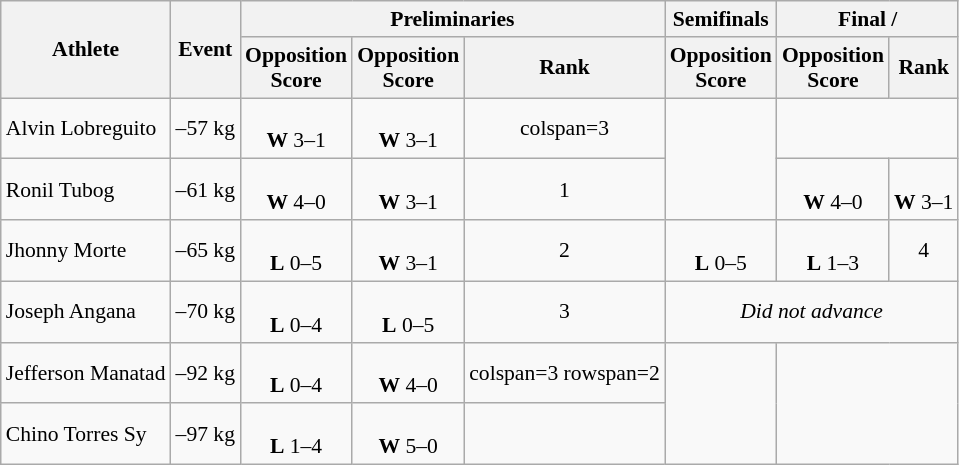<table class="wikitable" style="font-size:90%">
<tr>
<th rowspan=2>Athlete</th>
<th rowspan=2>Event</th>
<th colspan=3>Preliminaries</th>
<th>Semifinals</th>
<th colspan=2>Final / </th>
</tr>
<tr style="font-size:95">
<th>Opposition<br>Score</th>
<th>Opposition<br>Score</th>
<th>Rank</th>
<th>Opposition<br>Score</th>
<th>Opposition<br>Score</th>
<th>Rank</th>
</tr>
<tr align=center>
<td align=left>Alvin Lobreguito</td>
<td align=left>–57 kg</td>
<td><br><strong>W</strong> 3–1</td>
<td><br><strong>W</strong> 3–1</td>
<td>colspan=3 </td>
<td rowspan=2></td>
</tr>
<tr align=center>
<td align=left>Ronil Tubog</td>
<td align=left>–61 kg</td>
<td><br><strong>W</strong> 4–0</td>
<td><br><strong>W</strong> 3–1</td>
<td>1</td>
<td><br><strong>W</strong> 4–0</td>
<td><br><strong>W</strong> 3–1</td>
</tr>
<tr align=center>
<td align=left>Jhonny Morte</td>
<td align=left>–65 kg</td>
<td><br><strong>L</strong> 0–5</td>
<td><br><strong>W</strong> 3–1</td>
<td>2</td>
<td><br><strong>L</strong> 0–5</td>
<td><br><strong>L</strong> 1–3</td>
<td>4</td>
</tr>
<tr align=center>
<td align=left>Joseph Angana</td>
<td align=left>–70 kg</td>
<td><br><strong>L</strong> 0–4</td>
<td><br><strong>L</strong> 0–5</td>
<td>3</td>
<td colspan=3><em>Did not advance</em></td>
</tr>
<tr align=center>
<td align=left>Jefferson Manatad</td>
<td align=left>–92 kg</td>
<td><br><strong>L</strong> 0–4</td>
<td><br><strong>W</strong> 4–0</td>
<td>colspan=3 rowspan=2 </td>
<td rowspan=2></td>
</tr>
<tr align=center>
<td align=left>Chino Torres Sy</td>
<td align=left>–97 kg</td>
<td><br><strong>L</strong> 1–4</td>
<td><br><strong>W</strong> 5–0</td>
</tr>
</table>
